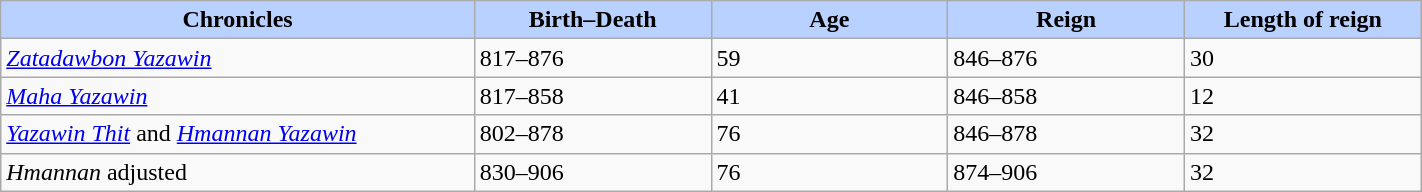<table width=75% class="wikitable">
<tr>
<th style="background-color:#B9D1FF" width=20%>Chronicles</th>
<th style="background-color:#B9D1FF" width=10%>Birth–Death</th>
<th style="background-color:#B9D1FF" width=10%>Age</th>
<th style="background-color:#B9D1FF" width=10%>Reign</th>
<th style="background-color:#B9D1FF" width=10%>Length of reign</th>
</tr>
<tr>
<td><em><a href='#'>Zatadawbon Yazawin</a></em></td>
<td>817–876</td>
<td>59</td>
<td>846–876</td>
<td>30</td>
</tr>
<tr>
<td><em><a href='#'>Maha Yazawin</a></em></td>
<td>817–858</td>
<td>41</td>
<td>846–858</td>
<td>12</td>
</tr>
<tr>
<td><em><a href='#'>Yazawin Thit</a></em> and <em><a href='#'>Hmannan Yazawin</a></em></td>
<td>802–878</td>
<td>76</td>
<td>846–878</td>
<td>32</td>
</tr>
<tr>
<td><em>Hmannan</em> adjusted</td>
<td>830–906</td>
<td>76</td>
<td>874–906</td>
<td>32</td>
</tr>
</table>
